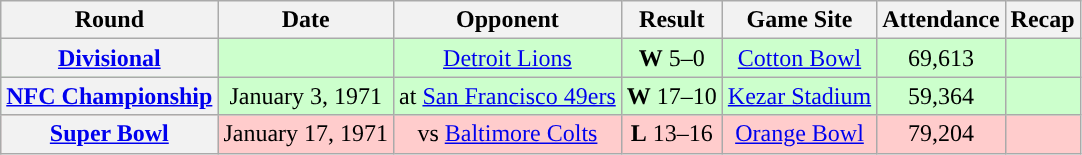<table class="wikitable" style="text-align:center">
<tr>
<th>Round</th>
<th>Date</th>
<th>Opponent</th>
<th>Result</th>
<th>Game Site</th>
<th>Attendance</th>
<th>Recap</th>
</tr>
<tr style="background: #cfc">
<th><a href='#'>Divisional</a></th>
<td></td>
<td><a href='#'>Detroit Lions</a></td>
<td><strong>W</strong> 5–0</td>
<td><a href='#'>Cotton Bowl</a></td>
<td>69,613</td>
<td></td>
</tr>
<tr style="background: #cfc">
<th><a href='#'>NFC Championship</a></th>
<td>January 3, 1971</td>
<td>at <a href='#'>San Francisco 49ers</a></td>
<td><strong>W</strong> 17–10</td>
<td><a href='#'>Kezar Stadium</a></td>
<td>59,364</td>
<td></td>
</tr>
<tr style="background: #fcc">
<th><a href='#'>Super Bowl</a></th>
<td>January 17, 1971</td>
<td>vs <a href='#'>Baltimore Colts</a></td>
<td><strong>L</strong> 13–16</td>
<td><a href='#'>Orange Bowl</a></td>
<td>79,204</td>
<td></td>
</tr>
</table>
